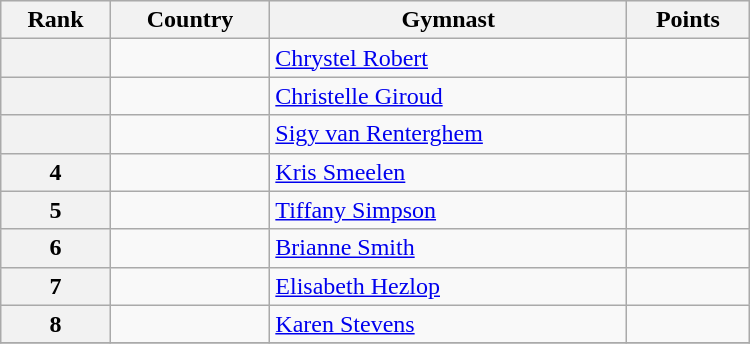<table class="wikitable" width=500>
<tr bgcolor="#efefef">
<th>Rank</th>
<th>Country</th>
<th>Gymnast</th>
<th>Points</th>
</tr>
<tr>
<th></th>
<td></td>
<td><a href='#'>Chrystel Robert</a></td>
<td></td>
</tr>
<tr>
<th></th>
<td></td>
<td><a href='#'>Christelle Giroud</a></td>
<td></td>
</tr>
<tr>
<th></th>
<td></td>
<td><a href='#'>Sigy van Renterghem</a></td>
<td></td>
</tr>
<tr>
<th>4</th>
<td></td>
<td><a href='#'>Kris Smeelen</a></td>
<td></td>
</tr>
<tr>
<th>5</th>
<td></td>
<td><a href='#'>Tiffany Simpson</a></td>
<td></td>
</tr>
<tr>
<th>6</th>
<td></td>
<td><a href='#'>Brianne Smith</a></td>
<td></td>
</tr>
<tr>
<th>7</th>
<td></td>
<td><a href='#'>Elisabeth Hezlop</a></td>
</tr>
<tr>
<th>8</th>
<td></td>
<td><a href='#'>Karen Stevens</a></td>
<td></td>
</tr>
<tr>
</tr>
</table>
